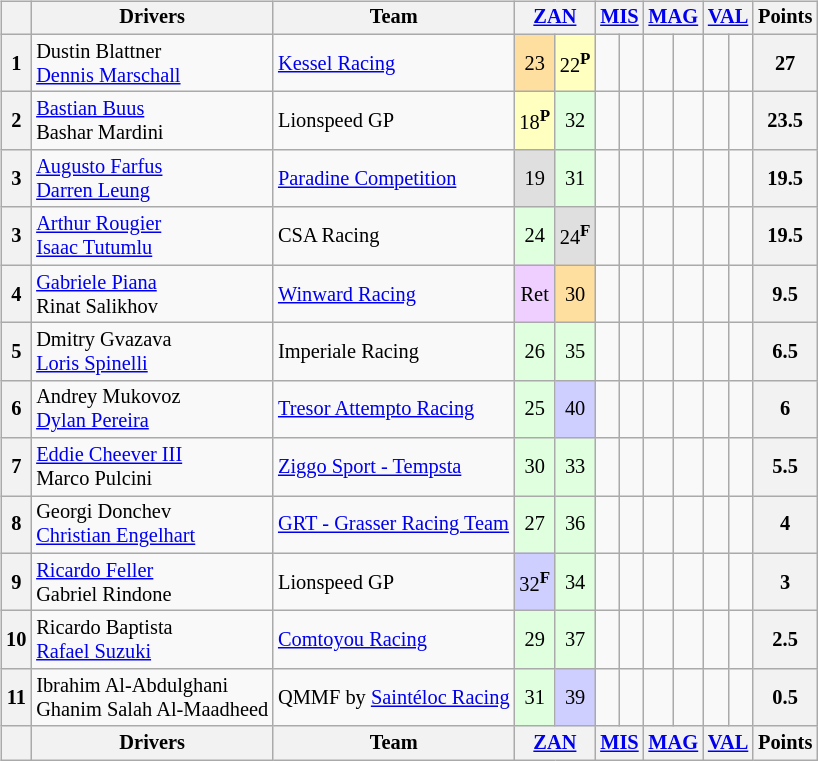<table>
<tr>
<td><br><table class="wikitable" style="font-size:85%; text-align:center;">
<tr>
<th></th>
<th>Drivers</th>
<th>Team</th>
<th colspan=2><a href='#'>ZAN</a><br></th>
<th colspan=2><a href='#'>MIS</a><br></th>
<th colspan=2><a href='#'>MAG</a><br></th>
<th colspan=2><a href='#'>VAL</a><br></th>
<th>Points</th>
</tr>
<tr>
<th>1</th>
<td align=left> Dustin Blattner<br> <a href='#'>Dennis Marschall</a></td>
<td align=left> <a href='#'>Kessel Racing</a></td>
<td style="background:#ffdf9f;">23</td>
<td style="background:#ffffbf;">22<sup><strong>P</strong></sup></td>
<td style="background:#;"></td>
<td style="background:#;"></td>
<td style="background:#;"></td>
<td style="background:#;"></td>
<td style="background:#;"></td>
<td style="background:#;"></td>
<th>27</th>
</tr>
<tr>
<th>2</th>
<td align=left> <a href='#'>Bastian Buus</a><br> Bashar Mardini</td>
<td align=left> Lionspeed GP</td>
<td style="background:#ffffbf;">18<sup><strong>P</strong></sup></td>
<td style="background:#dfffdf;">32</td>
<td style="background:#;"></td>
<td style="background:#;"></td>
<td style="background:#;"></td>
<td style="background:#;"></td>
<td style="background:#;"></td>
<td style="background:#;"></td>
<th>23.5</th>
</tr>
<tr>
<th>3</th>
<td align=left> <a href='#'>Augusto Farfus</a><br> <a href='#'>Darren Leung</a></td>
<td align=left> <a href='#'>Paradine Competition</a></td>
<td style="background:#dfdfdf;">19</td>
<td style="background:#dfffdf;">31</td>
<td style="background:#;"></td>
<td style="background:#;"></td>
<td style="background:#;"></td>
<td style="background:#;"></td>
<td style="background:#;"></td>
<td style="background:#;"></td>
<th>19.5</th>
</tr>
<tr>
<th>3</th>
<td align=left> <a href='#'>Arthur Rougier</a><br> <a href='#'>Isaac Tutumlu</a></td>
<td align=left> CSA Racing</td>
<td style="background:#dfffdf;">24</td>
<td style="background:#dfdfdf;">24<sup><strong>F</strong></sup></td>
<td style="background:#;"></td>
<td style="background:#;"></td>
<td style="background:#;"></td>
<td style="background:#;"></td>
<td style="background:#;"></td>
<td style="background:#;"></td>
<th>19.5</th>
</tr>
<tr>
<th>4</th>
<td align=left> <a href='#'>Gabriele Piana</a><br> Rinat Salikhov</td>
<td align=left> <a href='#'>Winward Racing</a></td>
<td style="background:#efcfff;">Ret</td>
<td style="background:#ffdf9f;">30</td>
<td style="background:#;"></td>
<td style="background:#;"></td>
<td style="background:#;"></td>
<td style="background:#;"></td>
<td style="background:#;"></td>
<td style="background:#;"></td>
<th>9.5</th>
</tr>
<tr>
<th>5</th>
<td align=left> Dmitry Gvazava<br> <a href='#'>Loris Spinelli</a></td>
<td align=left> Imperiale Racing</td>
<td style="background:#dfffdf;">26</td>
<td style="background:#dfffdf;">35</td>
<td style="background:#;"></td>
<td style="background:#;"></td>
<td style="background:#;"></td>
<td style="background:#;"></td>
<td style="background:#;"></td>
<td style="background:#;"></td>
<th>6.5</th>
</tr>
<tr>
<th>6</th>
<td align=left> Andrey Mukovoz<br> <a href='#'>Dylan Pereira</a></td>
<td align=left> <a href='#'>Tresor Attempto Racing</a></td>
<td style="background:#dfffdf;">25</td>
<td style="background:#cfcfff;">40</td>
<td style="background:#;"></td>
<td style="background:#;"></td>
<td style="background:#;"></td>
<td style="background:#;"></td>
<td style="background:#;"></td>
<td style="background:#;"></td>
<th>6</th>
</tr>
<tr>
<th>7</th>
<td align=left> <a href='#'>Eddie Cheever III</a><br> Marco Pulcini</td>
<td align=left> <a href='#'>Ziggo Sport - Tempsta</a></td>
<td style="background:#dfffdf;">30</td>
<td style="background:#dfffdf;">33</td>
<td style="background:#;"></td>
<td style="background:#;"></td>
<td style="background:#;"></td>
<td style="background:#;"></td>
<td style="background:#;"></td>
<td style="background:#;"></td>
<th>5.5</th>
</tr>
<tr>
<th>8</th>
<td align=left> Georgi Donchev<br> <a href='#'>Christian Engelhart</a></td>
<td align=left> <a href='#'>GRT - Grasser Racing Team</a></td>
<td style="background:#dfffdf;">27</td>
<td style="background:#dfffdf;">36</td>
<td style="background:#;"></td>
<td style="background:#;"></td>
<td style="background:#;"></td>
<td style="background:#;"></td>
<td style="background:#;"></td>
<td style="background:#;"></td>
<th>4</th>
</tr>
<tr>
<th>9</th>
<td align=left> <a href='#'>Ricardo Feller</a><br> Gabriel Rindone</td>
<td align=left> Lionspeed GP</td>
<td style="background:#cfcfff;">32<sup><strong>F</strong></sup></td>
<td style="background:#dfffdf;">34</td>
<td style="background:#;"></td>
<td style="background:#;"></td>
<td style="background:#;"></td>
<td style="background:#;"></td>
<td style="background:#;"></td>
<td style="background:#;"></td>
<th>3</th>
</tr>
<tr>
<th>10</th>
<td align=left> Ricardo Baptista<br> <a href='#'>Rafael Suzuki</a></td>
<td align=left> <a href='#'>Comtoyou Racing</a></td>
<td style="background:#dfffdf;">29</td>
<td style="background:#dfffdf;">37</td>
<td style="background:#;"></td>
<td style="background:#;"></td>
<td style="background:#;"></td>
<td style="background:#;"></td>
<td style="background:#;"></td>
<td style="background:#;"></td>
<th>2.5</th>
</tr>
<tr>
<th>11</th>
<td align=left> Ibrahim Al-Abdulghani<br> Ghanim Salah Al-Maadheed</td>
<td align=left> QMMF by <a href='#'>Saintéloc Racing</a></td>
<td style="background:#dfffdf;">31</td>
<td style="background:#cfcfff;">39</td>
<td style="background:#;"></td>
<td style="background:#;"></td>
<td style="background:#;"></td>
<td style="background:#;"></td>
<td style="background:#;"></td>
<td style="background:#;"></td>
<th>0.5</th>
</tr>
<tr>
<th></th>
<th>Drivers</th>
<th>Team</th>
<th colspan=2><a href='#'>ZAN</a><br></th>
<th colspan=2><a href='#'>MIS</a><br></th>
<th colspan=2><a href='#'>MAG</a><br></th>
<th colspan=2><a href='#'>VAL</a><br></th>
<th>Points</th>
</tr>
</table>
</td>
</tr>
</table>
